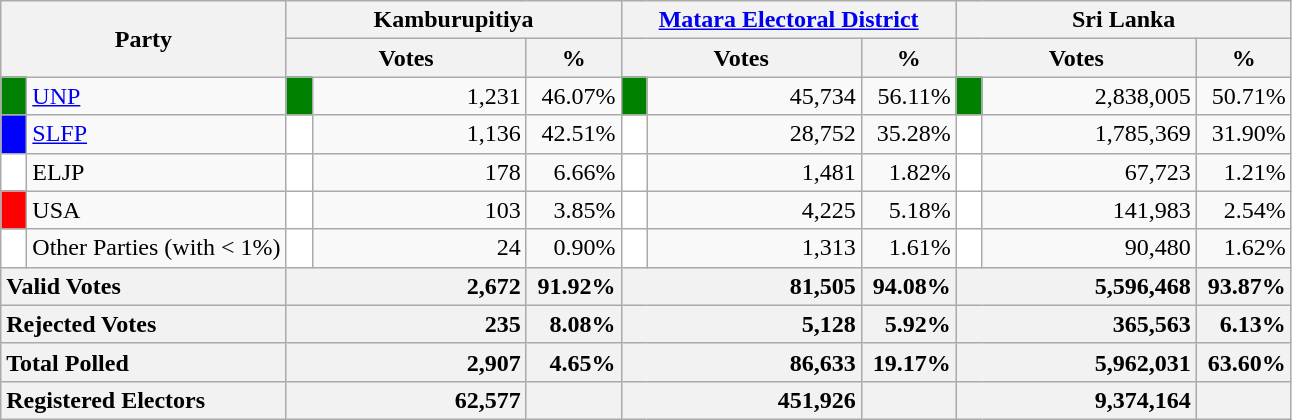<table class="wikitable">
<tr>
<th colspan="2" width="144px"rowspan="2">Party</th>
<th colspan="3" width="216px">Kamburupitiya</th>
<th colspan="3" width="216px"><a href='#'>Matara Electoral District</a></th>
<th colspan="3" width="216px">Sri Lanka</th>
</tr>
<tr>
<th colspan="2" width="144px">Votes</th>
<th>%</th>
<th colspan="2" width="144px">Votes</th>
<th>%</th>
<th colspan="2" width="144px">Votes</th>
<th>%</th>
</tr>
<tr>
<td style="background-color:green;" width="10px"></td>
<td style="text-align:left;"><a href='#'>UNP</a></td>
<td style="background-color:green;" width="10px"></td>
<td style="text-align:right;">1,231</td>
<td style="text-align:right;">46.07%</td>
<td style="background-color:green;" width="10px"></td>
<td style="text-align:right;">45,734</td>
<td style="text-align:right;">56.11%</td>
<td style="background-color:green;" width="10px"></td>
<td style="text-align:right;">2,838,005</td>
<td style="text-align:right;">50.71%</td>
</tr>
<tr>
<td style="background-color:blue;" width="10px"></td>
<td style="text-align:left;"><a href='#'>SLFP</a></td>
<td style="background-color:white;" width="10px"></td>
<td style="text-align:right;">1,136</td>
<td style="text-align:right;">42.51%</td>
<td style="background-color:white;" width="10px"></td>
<td style="text-align:right;">28,752</td>
<td style="text-align:right;">35.28%</td>
<td style="background-color:white;" width="10px"></td>
<td style="text-align:right;">1,785,369</td>
<td style="text-align:right;">31.90%</td>
</tr>
<tr>
<td style="background-color:white;" width="10px"></td>
<td style="text-align:left;">ELJP</td>
<td style="background-color:white;" width="10px"></td>
<td style="text-align:right;">178</td>
<td style="text-align:right;">6.66%</td>
<td style="background-color:white;" width="10px"></td>
<td style="text-align:right;">1,481</td>
<td style="text-align:right;">1.82%</td>
<td style="background-color:white;" width="10px"></td>
<td style="text-align:right;">67,723</td>
<td style="text-align:right;">1.21%</td>
</tr>
<tr>
<td style="background-color:red;" width="10px"></td>
<td style="text-align:left;">USA</td>
<td style="background-color:white;" width="10px"></td>
<td style="text-align:right;">103</td>
<td style="text-align:right;">3.85%</td>
<td style="background-color:white;" width="10px"></td>
<td style="text-align:right;">4,225</td>
<td style="text-align:right;">5.18%</td>
<td style="background-color:white;" width="10px"></td>
<td style="text-align:right;">141,983</td>
<td style="text-align:right;">2.54%</td>
</tr>
<tr>
<td style="background-color:white;" width="10px"></td>
<td style="text-align:left;">Other Parties (with < 1%)</td>
<td style="background-color:white;" width="10px"></td>
<td style="text-align:right;">24</td>
<td style="text-align:right;">0.90%</td>
<td style="background-color:white;" width="10px"></td>
<td style="text-align:right;">1,313</td>
<td style="text-align:right;">1.61%</td>
<td style="background-color:white;" width="10px"></td>
<td style="text-align:right;">90,480</td>
<td style="text-align:right;">1.62%</td>
</tr>
<tr>
<th colspan="2" width="144px"style="text-align:left;">Valid Votes</th>
<th style="text-align:right;"colspan="2" width="144px">2,672</th>
<th style="text-align:right;">91.92%</th>
<th style="text-align:right;"colspan="2" width="144px">81,505</th>
<th style="text-align:right;">94.08%</th>
<th style="text-align:right;"colspan="2" width="144px">5,596,468</th>
<th style="text-align:right;">93.87%</th>
</tr>
<tr>
<th colspan="2" width="144px"style="text-align:left;">Rejected Votes</th>
<th style="text-align:right;"colspan="2" width="144px">235</th>
<th style="text-align:right;">8.08%</th>
<th style="text-align:right;"colspan="2" width="144px">5,128</th>
<th style="text-align:right;">5.92%</th>
<th style="text-align:right;"colspan="2" width="144px">365,563</th>
<th style="text-align:right;">6.13%</th>
</tr>
<tr>
<th colspan="2" width="144px"style="text-align:left;">Total Polled</th>
<th style="text-align:right;"colspan="2" width="144px">2,907</th>
<th style="text-align:right;">4.65%</th>
<th style="text-align:right;"colspan="2" width="144px">86,633</th>
<th style="text-align:right;">19.17%</th>
<th style="text-align:right;"colspan="2" width="144px">5,962,031</th>
<th style="text-align:right;">63.60%</th>
</tr>
<tr>
<th colspan="2" width="144px"style="text-align:left;">Registered Electors</th>
<th style="text-align:right;"colspan="2" width="144px">62,577</th>
<th></th>
<th style="text-align:right;"colspan="2" width="144px">451,926</th>
<th></th>
<th style="text-align:right;"colspan="2" width="144px">9,374,164</th>
<th></th>
</tr>
</table>
